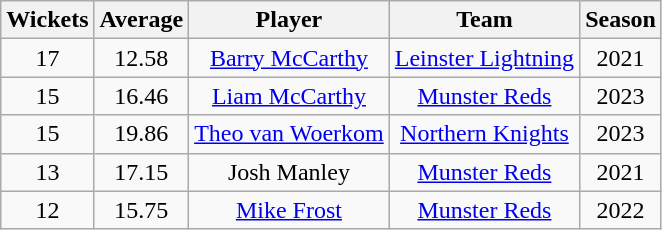<table class="wikitable" style="text-align:center;">
<tr>
<th>Wickets</th>
<th>Average</th>
<th>Player</th>
<th>Team</th>
<th>Season</th>
</tr>
<tr>
<td>17</td>
<td>12.58</td>
<td><a href='#'>Barry McCarthy</a></td>
<td><a href='#'>Leinster Lightning</a></td>
<td>2021</td>
</tr>
<tr>
<td>15</td>
<td>16.46</td>
<td><a href='#'>Liam McCarthy</a></td>
<td><a href='#'>Munster Reds</a></td>
<td>2023</td>
</tr>
<tr>
<td>15</td>
<td>19.86</td>
<td><a href='#'>Theo van Woerkom</a></td>
<td><a href='#'>Northern Knights</a></td>
<td>2023</td>
</tr>
<tr>
<td>13</td>
<td>17.15</td>
<td>Josh Manley</td>
<td><a href='#'>Munster Reds</a></td>
<td>2021</td>
</tr>
<tr>
<td>12</td>
<td>15.75</td>
<td><a href='#'>Mike Frost</a></td>
<td><a href='#'>Munster Reds</a></td>
<td>2022</td>
</tr>
</table>
